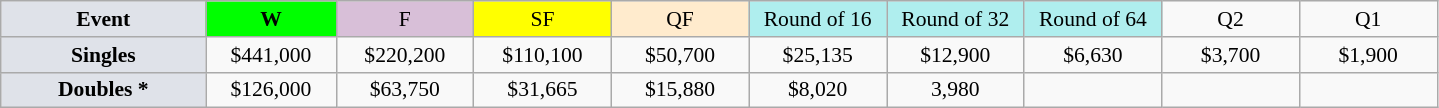<table class=wikitable style=font-size:90%;text-align:center>
<tr>
<td style="width:130px; background:#dfe2e9;"><strong>Event</strong></td>
<td style="width:80px; background:lime;"><strong>W</strong></td>
<td style="width:85px; background:thistle;">F</td>
<td style="width:85px; background:#ff0;">SF</td>
<td style="width:85px; background:#ffebcd;">QF</td>
<td style="width:85px; background:#afeeee;">Round of 16</td>
<td style="width:85px; background:#afeeee;">Round of 32</td>
<td style="width:85px; background:#afeeee;">Round of 64</td>
<td width=85>Q2</td>
<td width=85>Q1</td>
</tr>
<tr>
<td style="background:#dfe2e9;"><strong>Singles</strong></td>
<td>$441,000</td>
<td>$220,200</td>
<td>$110,100</td>
<td>$50,700</td>
<td>$25,135</td>
<td>$12,900</td>
<td>$6,630</td>
<td>$3,700</td>
<td>$1,900</td>
</tr>
<tr>
<td style="background:#dfe2e9;"><strong>Doubles *</strong></td>
<td>$126,000</td>
<td>$63,750</td>
<td>$31,665</td>
<td>$15,880</td>
<td>$8,020</td>
<td>3,980</td>
<td></td>
<td></td>
<td></td>
</tr>
</table>
